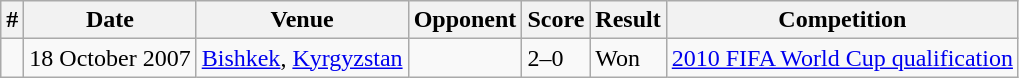<table class="wikitable">
<tr>
<th>#</th>
<th>Date</th>
<th>Venue</th>
<th>Opponent</th>
<th>Score</th>
<th>Result</th>
<th>Competition</th>
</tr>
<tr>
<td></td>
<td>18 October 2007</td>
<td><a href='#'>Bishkek</a>, <a href='#'>Kyrgyzstan</a></td>
<td></td>
<td>2–0</td>
<td>Won</td>
<td><a href='#'>2010 FIFA World Cup qualification</a></td>
</tr>
</table>
